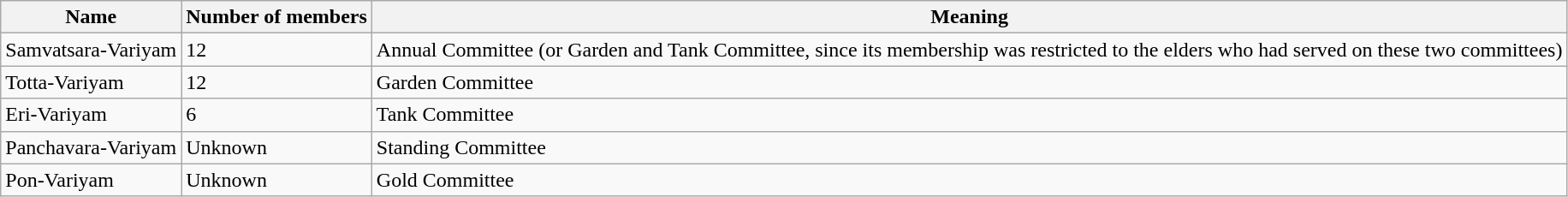<table class="wikitable">
<tr>
<th>Name</th>
<th>Number of members</th>
<th>Meaning</th>
</tr>
<tr>
<td>Samvatsara-Variyam</td>
<td>12</td>
<td>Annual Committee (or Garden and Tank Committee, since its membership was restricted to the elders who had served on these two committees)</td>
</tr>
<tr>
<td>Totta-Variyam</td>
<td>12</td>
<td>Garden Committee</td>
</tr>
<tr>
<td>Eri-Variyam</td>
<td>6</td>
<td>Tank Committee</td>
</tr>
<tr>
<td>Panchavara-Variyam</td>
<td>Unknown</td>
<td>Standing Committee</td>
</tr>
<tr>
<td>Pon-Variyam</td>
<td>Unknown</td>
<td>Gold Committee</td>
</tr>
</table>
